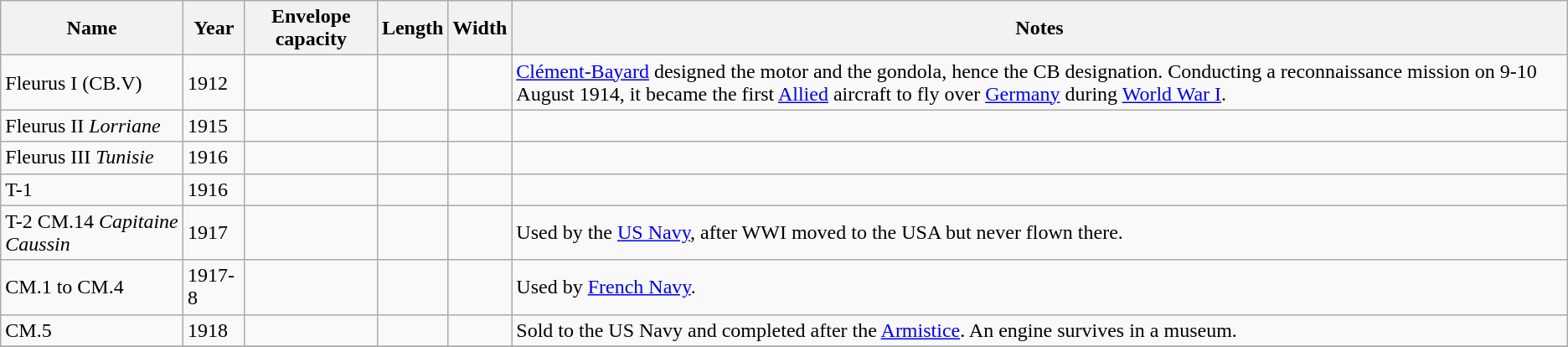<table class="wikitable sortable">
<tr>
<th>Name</th>
<th>Year</th>
<th>Envelope capacity</th>
<th>Length</th>
<th>Width</th>
<th class="unsortable">Notes</th>
</tr>
<tr>
<td>Fleurus I (CB.V)</td>
<td>1912</td>
<td></td>
<td></td>
<td></td>
<td><a href='#'>Clément-Bayard</a> designed the motor and the gondola, hence the CB designation. Conducting a reconnaissance mission on 9-10 August 1914, it became the first <a href='#'>Allied</a> aircraft to fly over <a href='#'>Germany</a> during <a href='#'>World War I</a>. </td>
</tr>
<tr>
<td>Fleurus II <em>Lorriane</em></td>
<td>1915</td>
<td></td>
<td></td>
<td></td>
<td></td>
</tr>
<tr>
<td>Fleurus III <em>Tunisie</em></td>
<td>1916</td>
<td></td>
<td></td>
<td></td>
<td></td>
</tr>
<tr>
<td>T-1</td>
<td>1916</td>
<td></td>
<td></td>
<td></td>
<td></td>
</tr>
<tr>
<td>T-2 CM.14 <em>Capitaine Caussin</em></td>
<td>1917</td>
<td></td>
<td></td>
<td></td>
<td>Used by the <a href='#'>US Navy</a>, after WWI moved to the USA but never flown there.</td>
</tr>
<tr>
<td>CM.1 to CM.4</td>
<td>1917-8</td>
<td></td>
<td></td>
<td></td>
<td>Used by <a href='#'>French Navy</a>.</td>
</tr>
<tr>
<td>CM.5</td>
<td>1918</td>
<td></td>
<td></td>
<td></td>
<td>Sold to the US Navy and completed after the <a href='#'>Armistice</a>. An engine survives in a museum.</td>
</tr>
<tr>
</tr>
</table>
